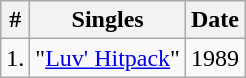<table class="wikitable">
<tr>
<th>#</th>
<th>Singles</th>
<th>Date</th>
</tr>
<tr>
<td>1.</td>
<td>"<a href='#'>Luv' Hitpack</a>"</td>
<td>1989</td>
</tr>
</table>
